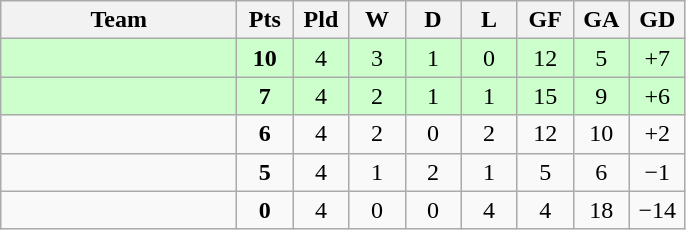<table class=wikitable style="text-align:center">
<tr>
<th width=150>Team</th>
<th width=30>Pts</th>
<th width=30>Pld</th>
<th width=30>W</th>
<th width=30>D</th>
<th width=30>L</th>
<th width=30>GF</th>
<th width=30>GA</th>
<th width=30>GD</th>
</tr>
<tr style="background:#ccffcc">
<td align=left></td>
<td><strong>10</strong></td>
<td>4</td>
<td>3</td>
<td>1</td>
<td>0</td>
<td>12</td>
<td>5</td>
<td>+7</td>
</tr>
<tr style="background:#ccffcc">
<td align=left></td>
<td><strong>7</strong></td>
<td>4</td>
<td>2</td>
<td>1</td>
<td>1</td>
<td>15</td>
<td>9</td>
<td>+6</td>
</tr>
<tr>
<td align=left></td>
<td><strong>6</strong></td>
<td>4</td>
<td>2</td>
<td>0</td>
<td>2</td>
<td>12</td>
<td>10</td>
<td>+2</td>
</tr>
<tr>
<td align=left></td>
<td><strong>5</strong></td>
<td>4</td>
<td>1</td>
<td>2</td>
<td>1</td>
<td>5</td>
<td>6</td>
<td>−1</td>
</tr>
<tr>
<td align=left></td>
<td><strong>0</strong></td>
<td>4</td>
<td>0</td>
<td>0</td>
<td>4</td>
<td>4</td>
<td>18</td>
<td>−14</td>
</tr>
</table>
